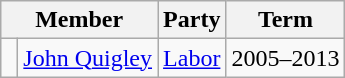<table class="wikitable">
<tr>
<th colspan="2">Member</th>
<th>Party</th>
<th>Term</th>
</tr>
<tr>
<td> </td>
<td><a href='#'>John Quigley</a></td>
<td><a href='#'>Labor</a></td>
<td>2005–2013</td>
</tr>
</table>
